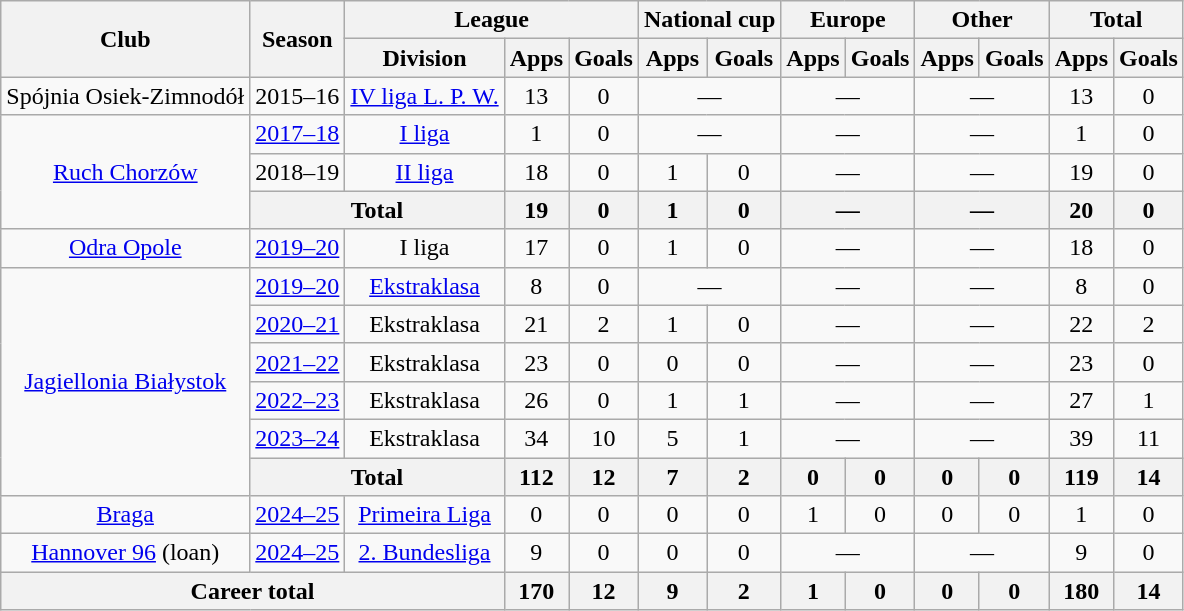<table class="wikitable" style="text-align:center">
<tr>
<th rowspan="2">Club</th>
<th rowspan="2">Season</th>
<th colspan="3">League</th>
<th colspan="2">National cup</th>
<th colspan="2">Europe</th>
<th colspan="2">Other</th>
<th colspan="2">Total</th>
</tr>
<tr>
<th>Division</th>
<th>Apps</th>
<th>Goals</th>
<th>Apps</th>
<th>Goals</th>
<th>Apps</th>
<th>Goals</th>
<th>Apps</th>
<th>Goals</th>
<th>Apps</th>
<th>Goals</th>
</tr>
<tr>
<td>Spójnia Osiek-Zimnodół</td>
<td>2015–16</td>
<td><a href='#'>IV liga L. P. W.</a></td>
<td>13</td>
<td>0</td>
<td colspan="2">—</td>
<td colspan="2">—</td>
<td colspan="2">—</td>
<td>13</td>
<td>0</td>
</tr>
<tr>
<td rowspan="3"><a href='#'>Ruch Chorzów</a></td>
<td><a href='#'>2017–18</a></td>
<td><a href='#'>I liga</a></td>
<td>1</td>
<td>0</td>
<td colspan="2">—</td>
<td colspan="2">—</td>
<td colspan="2">—</td>
<td>1</td>
<td>0</td>
</tr>
<tr>
<td>2018–19</td>
<td><a href='#'>II liga</a></td>
<td>18</td>
<td>0</td>
<td>1</td>
<td>0</td>
<td colspan="2">—</td>
<td colspan="2">—</td>
<td>19</td>
<td>0</td>
</tr>
<tr>
<th colspan="2">Total</th>
<th>19</th>
<th>0</th>
<th>1</th>
<th>0</th>
<th colspan="2">—</th>
<th colspan="2">—</th>
<th>20</th>
<th>0</th>
</tr>
<tr>
<td><a href='#'>Odra Opole</a></td>
<td><a href='#'>2019–20</a></td>
<td>I liga</td>
<td>17</td>
<td>0</td>
<td>1</td>
<td>0</td>
<td colspan="2">—</td>
<td colspan="2">—</td>
<td>18</td>
<td>0</td>
</tr>
<tr>
<td rowspan="6"><a href='#'>Jagiellonia Białystok</a></td>
<td><a href='#'>2019–20</a></td>
<td><a href='#'>Ekstraklasa</a></td>
<td>8</td>
<td>0</td>
<td colspan="2">—</td>
<td colspan="2">—</td>
<td colspan="2">—</td>
<td>8</td>
<td>0</td>
</tr>
<tr>
<td><a href='#'>2020–21</a></td>
<td>Ekstraklasa</td>
<td>21</td>
<td>2</td>
<td>1</td>
<td>0</td>
<td colspan="2">—</td>
<td colspan="2">—</td>
<td>22</td>
<td>2</td>
</tr>
<tr>
<td><a href='#'>2021–22</a></td>
<td>Ekstraklasa</td>
<td>23</td>
<td>0</td>
<td>0</td>
<td>0</td>
<td colspan="2">—</td>
<td colspan="2">—</td>
<td>23</td>
<td>0</td>
</tr>
<tr>
<td><a href='#'>2022–23</a></td>
<td>Ekstraklasa</td>
<td>26</td>
<td>0</td>
<td>1</td>
<td>1</td>
<td colspan="2">—</td>
<td colspan="2">—</td>
<td>27</td>
<td>1</td>
</tr>
<tr>
<td><a href='#'>2023–24</a></td>
<td>Ekstraklasa</td>
<td>34</td>
<td>10</td>
<td>5</td>
<td>1</td>
<td colspan="2">—</td>
<td colspan="2">—</td>
<td>39</td>
<td>11</td>
</tr>
<tr>
<th colspan="2">Total</th>
<th>112</th>
<th>12</th>
<th>7</th>
<th>2</th>
<th>0</th>
<th>0</th>
<th>0</th>
<th>0</th>
<th>119</th>
<th>14</th>
</tr>
<tr>
<td><a href='#'>Braga</a></td>
<td><a href='#'>2024–25</a></td>
<td><a href='#'>Primeira Liga</a></td>
<td>0</td>
<td>0</td>
<td>0</td>
<td>0</td>
<td>1</td>
<td>0</td>
<td>0</td>
<td>0</td>
<td>1</td>
<td>0</td>
</tr>
<tr>
<td><a href='#'>Hannover 96</a> (loan)</td>
<td><a href='#'>2024–25</a></td>
<td><a href='#'>2. Bundesliga</a></td>
<td>9</td>
<td>0</td>
<td>0</td>
<td>0</td>
<td colspan="2">—</td>
<td colspan="2">—</td>
<td>9</td>
<td>0</td>
</tr>
<tr>
<th colspan="3">Career total</th>
<th>170</th>
<th>12</th>
<th>9</th>
<th>2</th>
<th>1</th>
<th>0</th>
<th>0</th>
<th>0</th>
<th>180</th>
<th>14</th>
</tr>
</table>
